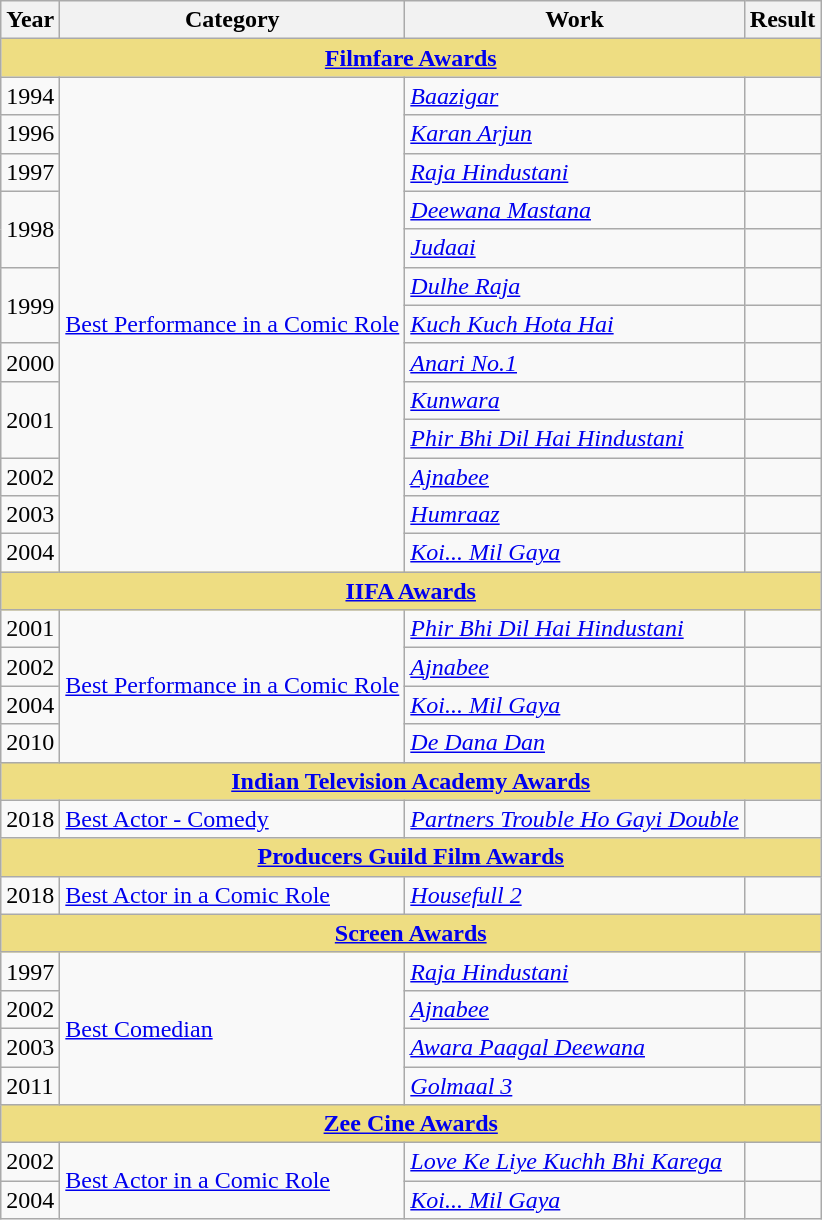<table class="wikitable sortable">
<tr>
<th>Year</th>
<th>Category</th>
<th>Work</th>
<th>Result</th>
</tr>
<tr>
<th colspan="4" style="background: #eedd82;"><a href='#'>Filmfare Awards</a></th>
</tr>
<tr>
<td>1994</td>
<td rowspan="13"><a href='#'>Best Performance in a Comic Role</a></td>
<td><em><a href='#'>Baazigar</a></em></td>
<td></td>
</tr>
<tr>
<td>1996</td>
<td><em><a href='#'>Karan Arjun</a></em></td>
<td></td>
</tr>
<tr>
<td>1997</td>
<td><em><a href='#'>Raja Hindustani</a></em></td>
<td></td>
</tr>
<tr>
<td rowspan="2">1998</td>
<td><em><a href='#'>Deewana Mastana</a></em></td>
<td></td>
</tr>
<tr>
<td><em><a href='#'>Judaai</a></em></td>
<td></td>
</tr>
<tr>
<td rowspan="2">1999</td>
<td><em><a href='#'>Dulhe Raja</a></em></td>
<td></td>
</tr>
<tr>
<td><em><a href='#'>Kuch Kuch Hota Hai</a></em></td>
<td></td>
</tr>
<tr>
<td>2000</td>
<td><em><a href='#'>Anari No.1</a></em></td>
<td></td>
</tr>
<tr>
<td rowspan="2">2001</td>
<td><em><a href='#'>Kunwara</a></em></td>
<td></td>
</tr>
<tr>
<td><em><a href='#'>Phir Bhi Dil Hai Hindustani</a></em></td>
<td></td>
</tr>
<tr>
<td>2002</td>
<td><em><a href='#'>Ajnabee</a></em></td>
<td></td>
</tr>
<tr>
<td>2003</td>
<td><em><a href='#'>Humraaz</a></em></td>
<td></td>
</tr>
<tr>
<td>2004</td>
<td><em><a href='#'>Koi... Mil Gaya</a></em></td>
<td></td>
</tr>
<tr>
<th colspan="4" style="background: #eedd82;"><a href='#'>IIFA Awards</a></th>
</tr>
<tr>
<td>2001</td>
<td rowspan="4"><a href='#'>Best Performance in a Comic Role</a></td>
<td><em><a href='#'>Phir Bhi Dil Hai Hindustani</a></em></td>
<td></td>
</tr>
<tr>
<td>2002</td>
<td><em><a href='#'>Ajnabee</a></em></td>
<td></td>
</tr>
<tr>
<td>2004</td>
<td><em><a href='#'>Koi... Mil Gaya</a></em></td>
<td></td>
</tr>
<tr>
<td>2010</td>
<td><em><a href='#'>De Dana Dan</a></em></td>
<td></td>
</tr>
<tr>
<th colspan="4" style="background: #eedd82;"><a href='#'>Indian Television Academy Awards</a></th>
</tr>
<tr>
<td>2018</td>
<td><a href='#'>Best Actor - Comedy</a></td>
<td><em><a href='#'>Partners Trouble Ho Gayi Double</a></em></td>
<td></td>
</tr>
<tr>
<th colspan="4" style="background: #eedd82;"><a href='#'>Producers Guild Film Awards</a></th>
</tr>
<tr>
<td>2018</td>
<td><a href='#'>Best Actor in a Comic Role</a></td>
<td><em><a href='#'>Housefull 2</a></em></td>
<td></td>
</tr>
<tr>
<th colspan="4" style="background: #eedd82;"><a href='#'>Screen Awards</a></th>
</tr>
<tr>
<td>1997</td>
<td rowspan="4"><a href='#'>Best Comedian</a></td>
<td><em><a href='#'>Raja Hindustani</a></em></td>
<td></td>
</tr>
<tr>
<td>2002</td>
<td><em><a href='#'>Ajnabee</a></em></td>
<td></td>
</tr>
<tr>
<td>2003</td>
<td><em><a href='#'>Awara Paagal Deewana</a></em></td>
<td></td>
</tr>
<tr>
<td>2011</td>
<td><em><a href='#'>Golmaal 3</a></em></td>
<td></td>
</tr>
<tr>
<th colspan="4" style="background: #eedd82;"><a href='#'>Zee Cine Awards</a></th>
</tr>
<tr>
<td>2002</td>
<td rowspan="2"><a href='#'>Best Actor in a Comic Role</a></td>
<td><em><a href='#'>Love Ke Liye Kuchh Bhi Karega</a></em></td>
<td></td>
</tr>
<tr>
<td>2004</td>
<td><em><a href='#'>Koi... Mil Gaya</a></em></td>
<td></td>
</tr>
</table>
